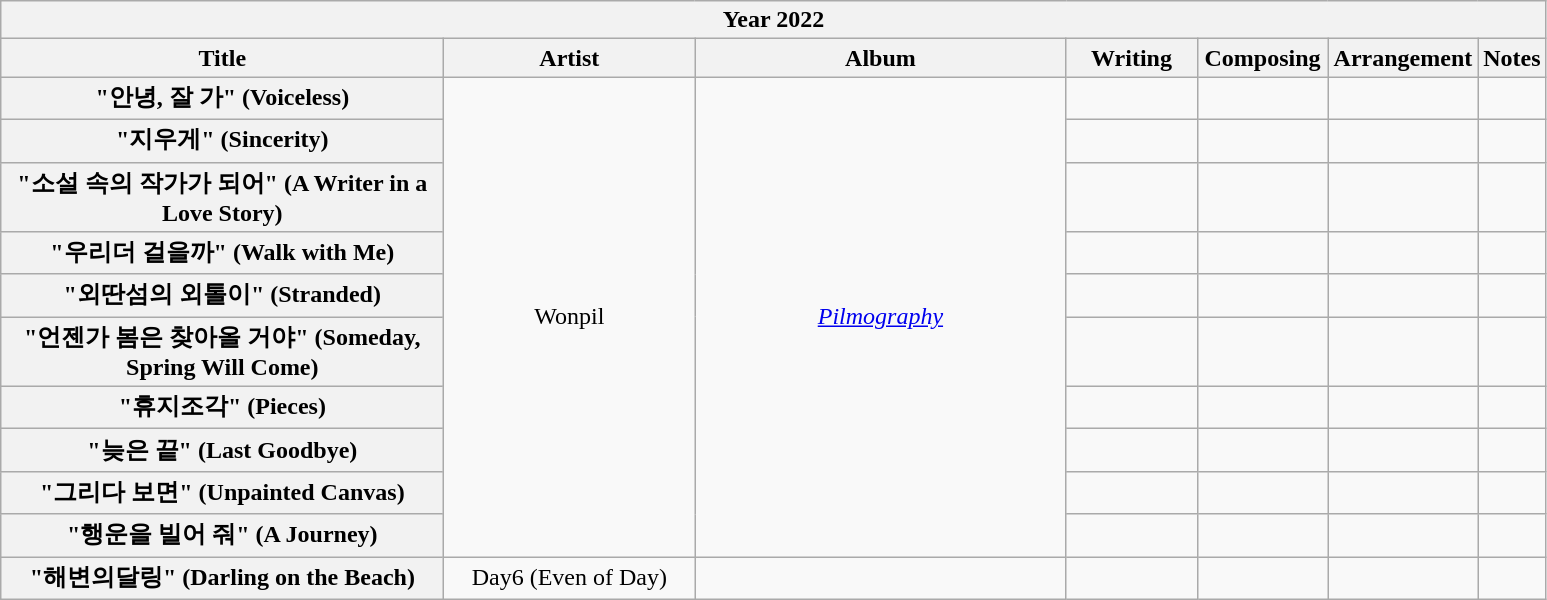<table class="wikitable plainrowheaders collapsible collapsed" style="text-align:center">
<tr>
<th colspan="7">Year 2022</th>
</tr>
<tr>
<th scope="col" style="width:18em;">Title</th>
<th scope="col" style="width:10em;">Artist</th>
<th scope="col" style="width:15em;">Album</th>
<th scope="col" style="width:5em;">Writing</th>
<th scope="col" style="width:5em;">Composing</th>
<th scope="col" style="width:5em;">Arrangement</th>
<th scope="col">Notes</th>
</tr>
<tr>
<th scope="row">"안녕, 잘 가" (Voiceless)</th>
<td rowspan="10">Wonpil</td>
<td rowspan="10"><em><a href='#'>Pilmography</a></em></td>
<td></td>
<td></td>
<td></td>
<td></td>
</tr>
<tr>
<th scope="row">"지우게" (Sincerity)</th>
<td></td>
<td></td>
<td></td>
<td></td>
</tr>
<tr>
<th scope="row">"소설 속의 작가가 되어" (A Writer in a Love Story)</th>
<td></td>
<td></td>
<td></td>
<td></td>
</tr>
<tr>
<th scope="row">"우리더 걸을까" (Walk with Me)</th>
<td></td>
<td></td>
<td></td>
<td></td>
</tr>
<tr>
<th scope="row">"외딴섬의 외톨이" (Stranded)</th>
<td></td>
<td></td>
<td></td>
<td></td>
</tr>
<tr>
<th scope="row">"언젠가 봄은 찾아올 거야" (Someday, Spring Will Come)</th>
<td></td>
<td></td>
<td></td>
<td></td>
</tr>
<tr>
<th scope="row">"휴지조각" (Pieces)</th>
<td></td>
<td></td>
<td></td>
<td></td>
</tr>
<tr>
<th scope="row">"늦은 끝" (Last Goodbye)</th>
<td></td>
<td></td>
<td></td>
<td></td>
</tr>
<tr>
<th scope="row">"그리다 보면" (Unpainted Canvas)</th>
<td></td>
<td></td>
<td></td>
<td></td>
</tr>
<tr>
<th scope="row">"행운을 빌어 줘" (A Journey)</th>
<td></td>
<td></td>
<td></td>
<td></td>
</tr>
<tr>
<th scope="row">"해변의달링" (Darling on the Beach)</th>
<td>Day6 (Even of Day)</td>
<td></td>
<td></td>
<td></td>
<td></td>
<td></td>
</tr>
</table>
